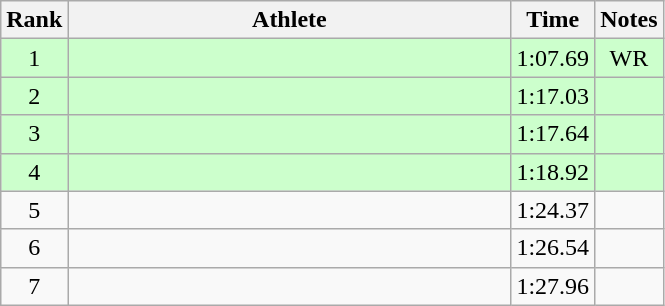<table class="wikitable" style="text-align:center">
<tr>
<th>Rank</th>
<th Style="width:18em">Athlete</th>
<th>Time</th>
<th>Notes</th>
</tr>
<tr style="background:#cfc">
<td>1</td>
<td style="text-align:left"></td>
<td>1:07.69</td>
<td>WR</td>
</tr>
<tr style="background:#cfc">
<td>2</td>
<td style="text-align:left"></td>
<td>1:17.03</td>
<td></td>
</tr>
<tr style="background:#cfc">
<td>3</td>
<td style="text-align:left"></td>
<td>1:17.64</td>
<td></td>
</tr>
<tr style="background:#cfc">
<td>4</td>
<td style="text-align:left"></td>
<td>1:18.92</td>
<td></td>
</tr>
<tr>
<td>5</td>
<td style="text-align:left"></td>
<td>1:24.37</td>
<td></td>
</tr>
<tr>
<td>6</td>
<td style="text-align:left"></td>
<td>1:26.54</td>
<td></td>
</tr>
<tr>
<td>7</td>
<td style="text-align:left"></td>
<td>1:27.96</td>
<td></td>
</tr>
</table>
